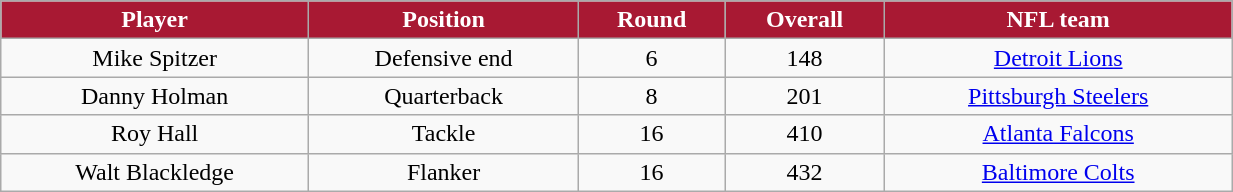<table class="wikitable" width="65%">
<tr align="center" style="background:#A81933;color:#FFFFFF;">
<td><strong>Player</strong></td>
<td><strong>Position</strong></td>
<td><strong>Round</strong></td>
<td><strong>Overall</strong></td>
<td><strong>NFL team</strong></td>
</tr>
<tr align="center" bgcolor="">
<td>Mike Spitzer</td>
<td>Defensive end</td>
<td>6</td>
<td>148</td>
<td><a href='#'>Detroit Lions</a></td>
</tr>
<tr align="center" bgcolor="">
<td>Danny Holman</td>
<td>Quarterback</td>
<td>8</td>
<td>201</td>
<td><a href='#'>Pittsburgh Steelers</a></td>
</tr>
<tr align="center" bgcolor="">
<td>Roy Hall</td>
<td>Tackle</td>
<td>16</td>
<td>410</td>
<td><a href='#'>Atlanta Falcons</a></td>
</tr>
<tr align="center" bgcolor="">
<td>Walt Blackledge</td>
<td>Flanker</td>
<td>16</td>
<td>432</td>
<td><a href='#'>Baltimore Colts</a></td>
</tr>
</table>
